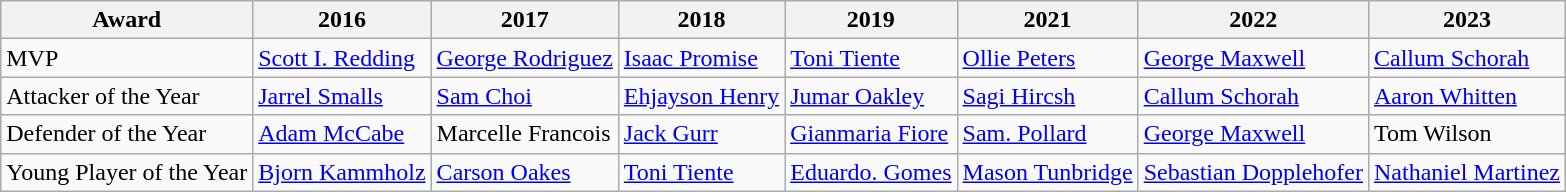<table class="wikitable">
<tr>
<th>Award</th>
<th>2016</th>
<th>2017</th>
<th>2018</th>
<th>2019</th>
<th>2021</th>
<th>2022</th>
<th>2023</th>
</tr>
<tr>
<td>MVP</td>
<td> <a href='#'>Scott I. Redding</a></td>
<td> <a href='#'>George Rodriguez</a></td>
<td> <a href='#'>Isaac Promise</a></td>
<td> <a href='#'>Toni Tiente</a></td>
<td> <a href='#'>Ollie Peters</a></td>
<td> <a href='#'>George Maxwell</a></td>
<td> <a href='#'>Callum Schorah</a></td>
</tr>
<tr>
<td>Attacker of the Year</td>
<td> <a href='#'>Jarrel Smalls</a></td>
<td> <a href='#'>Sam Choi</a></td>
<td> <a href='#'>Ehjayson Henry</a></td>
<td> <a href='#'>Jumar Oakley</a></td>
<td> <a href='#'>Sagi Hircsh</a></td>
<td> <a href='#'>Callum Schorah</a></td>
<td> <a href='#'>Aaron Whitten</a></td>
</tr>
<tr>
<td>Defender of the Year</td>
<td> <a href='#'>Adam McCabe</a></td>
<td> Marcelle Francois</td>
<td> <a href='#'>Jack Gurr</a></td>
<td> <a href='#'>Gianmaria Fiore</a></td>
<td> <a href='#'>Sam. Pollard</a></td>
<td> <a href='#'>George Maxwell</a></td>
<td> Tom Wilson</td>
</tr>
<tr>
<td>Young Player of the Year</td>
<td> <a href='#'>Bjorn Kammholz</a></td>
<td> <a href='#'>Carson Oakes</a></td>
<td> <a href='#'>Toni Tiente</a></td>
<td> <a href='#'>Eduardo. Gomes</a></td>
<td> <a href='#'>Mason Tunbridge</a></td>
<td> <a href='#'>Sebastian Dopplehofer</a></td>
<td> <a href='#'>Nathaniel Martinez</a></td>
</tr>
</table>
